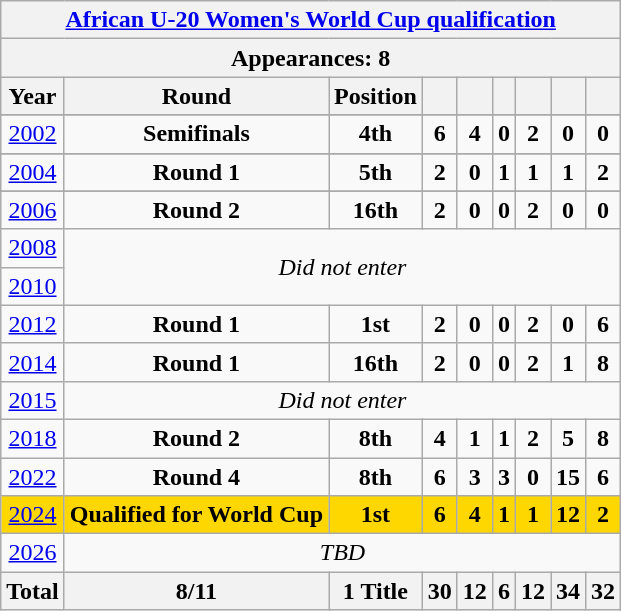<table class="wikitable" style="text-align: center;">
<tr>
<th colspan=9><a href='#'>African U-20 Women's World Cup qualification</a></th>
</tr>
<tr>
<th colspan=9>Appearances: 8</th>
</tr>
<tr>
<th>Year</th>
<th>Round</th>
<th>Position</th>
<th></th>
<th></th>
<th></th>
<th></th>
<th></th>
<th></th>
</tr>
<tr>
</tr>
<tr>
<td><a href='#'>2002</a></td>
<td><strong>Semifinals</strong></td>
<td><strong>4th</strong></td>
<td><strong>6</strong></td>
<td><strong>4</strong></td>
<td><strong>0</strong></td>
<td><strong>2</strong></td>
<td><strong>0</strong></td>
<td><strong>0</strong></td>
</tr>
<tr>
</tr>
<tr>
<td><a href='#'>2004</a></td>
<td><strong>Round 1</strong></td>
<td><strong>5th</strong></td>
<td><strong>2</strong></td>
<td><strong>0</strong></td>
<td><strong>1</strong></td>
<td><strong>1</strong></td>
<td><strong>1</strong></td>
<td><strong>2</strong></td>
</tr>
<tr>
</tr>
<tr>
<td><a href='#'>2006</a></td>
<td><strong>Round 2</strong></td>
<td><strong>16th</strong></td>
<td><strong>2</strong></td>
<td><strong>0</strong></td>
<td><strong>0</strong></td>
<td><strong>2</strong></td>
<td><strong>0</strong></td>
<td><strong>0</strong></td>
</tr>
<tr>
<td><a href='#'>2008</a></td>
<td colspan=8 rowspan=2><em>Did not enter</em></td>
</tr>
<tr>
<td><a href='#'>2010</a></td>
</tr>
<tr>
<td><a href='#'>2012</a></td>
<td><strong>Round 1</strong></td>
<td><strong>1st</strong></td>
<td><strong>2</strong></td>
<td><strong>0</strong></td>
<td><strong>0</strong></td>
<td><strong>2</strong></td>
<td><strong>0</strong></td>
<td><strong>6</strong></td>
</tr>
<tr>
<td><a href='#'>2014</a></td>
<td><strong>Round 1</strong></td>
<td><strong>16th</strong></td>
<td><strong>2</strong></td>
<td><strong>0</strong></td>
<td><strong>0</strong></td>
<td><strong>2</strong></td>
<td><strong>1</strong></td>
<td><strong>8</strong></td>
</tr>
<tr>
<td><a href='#'>2015</a></td>
<td colspan=8><em>Did not enter</em></td>
</tr>
<tr>
<td><a href='#'>2018</a></td>
<td><strong>Round 2</strong></td>
<td><strong>8th</strong></td>
<td><strong>4</strong></td>
<td><strong>1</strong></td>
<td><strong>1</strong></td>
<td><strong>2</strong></td>
<td><strong>5</strong></td>
<td><strong>8</strong></td>
</tr>
<tr>
<td><a href='#'>2022</a></td>
<td><strong>Round 4</strong></td>
<td><strong>8th</strong></td>
<td><strong>6</strong></td>
<td><strong>3</strong></td>
<td><strong>3</strong></td>
<td><strong>0</strong></td>
<td><strong>15</strong></td>
<td><strong>6</strong></td>
</tr>
<tr bgcolor=Gold>
<td><a href='#'>2024</a></td>
<td><strong>Qualified for World Cup</strong></td>
<td><strong>1st</strong></td>
<td><strong>6</strong></td>
<td><strong>4</strong></td>
<td><strong>1</strong></td>
<td><strong>1</strong></td>
<td><strong>12</strong></td>
<td><strong>2</strong></td>
</tr>
<tr>
<td><a href='#'>2026</a></td>
<td colspan=8><em>TBD</em></td>
</tr>
<tr>
<th>Total</th>
<th>8/11</th>
<th>1 Title</th>
<th>30</th>
<th>12</th>
<th>6</th>
<th>12</th>
<th>34</th>
<th>32</th>
</tr>
</table>
